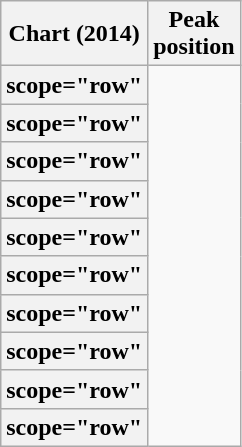<table class="wikitable plainrowheaders sortable" style="text-align:left;">
<tr>
<th scope="col">Chart (2014)</th>
<th scope="col">Peak<br>position</th>
</tr>
<tr>
<th>scope="row" </th>
</tr>
<tr>
<th>scope="row" </th>
</tr>
<tr>
<th>scope="row" </th>
</tr>
<tr>
<th>scope="row" </th>
</tr>
<tr>
<th>scope="row" </th>
</tr>
<tr>
<th>scope="row" </th>
</tr>
<tr>
<th>scope="row" </th>
</tr>
<tr>
<th>scope="row" </th>
</tr>
<tr>
<th>scope="row" </th>
</tr>
<tr>
<th>scope="row" </th>
</tr>
</table>
